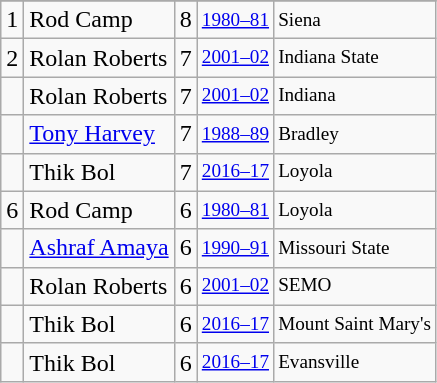<table class="wikitable">
<tr>
</tr>
<tr>
<td>1</td>
<td>Rod Camp</td>
<td>8</td>
<td style="font-size:80%;"><a href='#'>1980–81</a></td>
<td style="font-size:80%;">Siena</td>
</tr>
<tr>
<td>2</td>
<td>Rolan Roberts</td>
<td>7</td>
<td style="font-size:80%;"><a href='#'>2001–02</a></td>
<td style="font-size:80%;">Indiana State</td>
</tr>
<tr>
<td></td>
<td>Rolan Roberts</td>
<td>7</td>
<td style="font-size:80%;"><a href='#'>2001–02</a></td>
<td style="font-size:80%;">Indiana</td>
</tr>
<tr>
<td></td>
<td><a href='#'>Tony Harvey</a></td>
<td>7</td>
<td style="font-size:80%;"><a href='#'>1988–89</a></td>
<td style="font-size:80%;">Bradley</td>
</tr>
<tr>
<td></td>
<td>Thik Bol</td>
<td>7</td>
<td style="font-size:80%;"><a href='#'>2016–17</a></td>
<td style="font-size:80%;">Loyola</td>
</tr>
<tr>
<td>6</td>
<td>Rod Camp</td>
<td>6</td>
<td style="font-size:80%;"><a href='#'>1980–81</a></td>
<td style="font-size:80%;">Loyola</td>
</tr>
<tr>
<td></td>
<td><a href='#'>Ashraf Amaya</a></td>
<td>6</td>
<td style="font-size:80%;"><a href='#'>1990–91</a></td>
<td style="font-size:80%;">Missouri State</td>
</tr>
<tr>
<td></td>
<td>Rolan Roberts</td>
<td>6</td>
<td style="font-size:80%;"><a href='#'>2001–02</a></td>
<td style="font-size:80%;">SEMO</td>
</tr>
<tr>
<td></td>
<td>Thik Bol</td>
<td>6</td>
<td style="font-size:80%;"><a href='#'>2016–17</a></td>
<td style="font-size:80%;">Mount Saint Mary's</td>
</tr>
<tr>
<td></td>
<td>Thik Bol</td>
<td>6</td>
<td style="font-size:80%;"><a href='#'>2016–17</a></td>
<td style="font-size:80%;">Evansville</td>
</tr>
</table>
